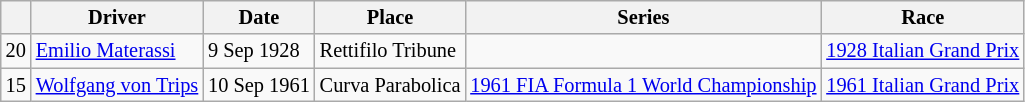<table class="wikitable" border="1" style="font-size: 85%;">
<tr>
<th></th>
<th>Driver</th>
<th>Date</th>
<th>Place</th>
<th>Series</th>
<th>Race</th>
</tr>
<tr>
<td>20</td>
<td> <a href='#'>Emilio Materassi</a></td>
<td>9 Sep 1928</td>
<td>Rettifilo Tribune</td>
<td></td>
<td><a href='#'>1928 Italian Grand Prix</a></td>
</tr>
<tr>
<td>15</td>
<td> <a href='#'>Wolfgang von Trips</a></td>
<td>10 Sep 1961</td>
<td>Curva Parabolica</td>
<td><a href='#'>1961 FIA Formula 1 World Championship</a></td>
<td><a href='#'>1961 Italian Grand Prix</a></td>
</tr>
</table>
